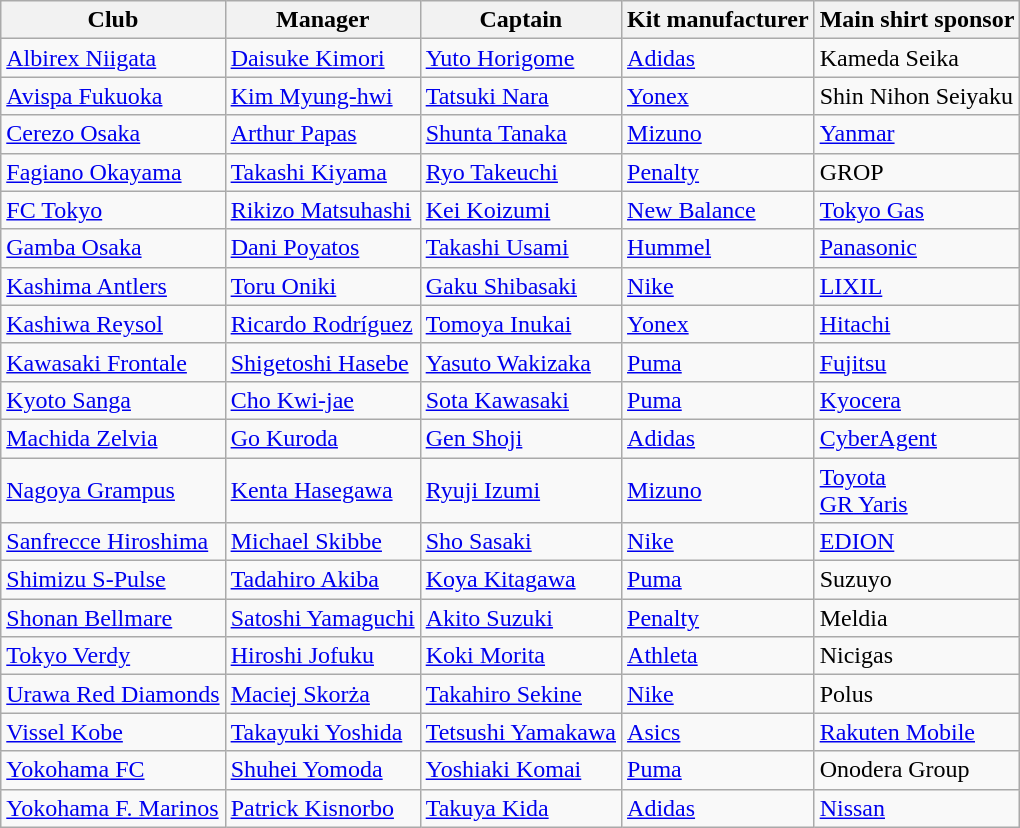<table class="wikitable sortable">
<tr>
<th>Club</th>
<th>Manager</th>
<th>Captain</th>
<th>Kit manufacturer</th>
<th>Main shirt sponsor</th>
</tr>
<tr>
<td><a href='#'>Albirex Niigata</a></td>
<td> <a href='#'>Daisuke Kimori</a></td>
<td> <a href='#'>Yuto Horigome</a></td>
<td> <a href='#'>Adidas</a></td>
<td>Kameda Seika</td>
</tr>
<tr>
<td><a href='#'>Avispa Fukuoka</a></td>
<td> <a href='#'>Kim Myung-hwi</a></td>
<td> <a href='#'>Tatsuki Nara</a></td>
<td> <a href='#'>Yonex</a></td>
<td>Shin Nihon Seiyaku</td>
</tr>
<tr>
<td><a href='#'>Cerezo Osaka</a></td>
<td> <a href='#'>Arthur Papas</a></td>
<td> <a href='#'>Shunta Tanaka</a></td>
<td> <a href='#'>Mizuno</a></td>
<td><a href='#'>Yanmar</a></td>
</tr>
<tr>
<td><a href='#'>Fagiano Okayama</a></td>
<td> <a href='#'>Takashi Kiyama</a></td>
<td> <a href='#'>Ryo Takeuchi</a></td>
<td> <a href='#'>Penalty</a></td>
<td>GROP</td>
</tr>
<tr>
<td><a href='#'>FC Tokyo</a></td>
<td> <a href='#'>Rikizo Matsuhashi</a></td>
<td> <a href='#'>Kei Koizumi</a></td>
<td> <a href='#'>New Balance</a></td>
<td><a href='#'>Tokyo Gas</a></td>
</tr>
<tr>
<td><a href='#'>Gamba Osaka</a></td>
<td> <a href='#'>Dani Poyatos</a></td>
<td> <a href='#'>Takashi Usami</a></td>
<td> <a href='#'>Hummel</a></td>
<td><a href='#'>Panasonic</a></td>
</tr>
<tr>
<td><a href='#'>Kashima Antlers</a></td>
<td> <a href='#'>Toru Oniki</a></td>
<td> <a href='#'>Gaku Shibasaki</a></td>
<td> <a href='#'>Nike</a></td>
<td><a href='#'>LIXIL</a></td>
</tr>
<tr>
<td><a href='#'>Kashiwa Reysol</a></td>
<td> <a href='#'>Ricardo Rodríguez</a></td>
<td> <a href='#'>Tomoya Inukai</a></td>
<td> <a href='#'>Yonex</a></td>
<td><a href='#'>Hitachi</a></td>
</tr>
<tr>
<td><a href='#'>Kawasaki Frontale</a></td>
<td> <a href='#'>Shigetoshi Hasebe</a></td>
<td> <a href='#'>Yasuto Wakizaka</a></td>
<td> <a href='#'>Puma</a></td>
<td><a href='#'>Fujitsu</a></td>
</tr>
<tr>
<td><a href='#'>Kyoto Sanga</a></td>
<td> <a href='#'>Cho Kwi-jae</a></td>
<td> <a href='#'>Sota Kawasaki</a></td>
<td> <a href='#'>Puma</a></td>
<td><a href='#'>Kyocera</a></td>
</tr>
<tr>
<td><a href='#'>Machida Zelvia</a></td>
<td> <a href='#'>Go Kuroda</a></td>
<td> <a href='#'>Gen Shoji</a></td>
<td> <a href='#'>Adidas</a></td>
<td><a href='#'>CyberAgent</a></td>
</tr>
<tr>
<td><a href='#'>Nagoya Grampus</a></td>
<td> <a href='#'>Kenta Hasegawa</a></td>
<td> <a href='#'>Ryuji Izumi</a></td>
<td> <a href='#'>Mizuno</a></td>
<td><a href='#'>Toyota</a><br><a href='#'>GR Yaris</a></td>
</tr>
<tr>
<td><a href='#'>Sanfrecce Hiroshima</a></td>
<td> <a href='#'>Michael Skibbe</a></td>
<td> <a href='#'>Sho Sasaki</a></td>
<td> <a href='#'>Nike</a></td>
<td><a href='#'>EDION</a></td>
</tr>
<tr>
<td><a href='#'>Shimizu S-Pulse</a></td>
<td> <a href='#'>Tadahiro Akiba</a></td>
<td> <a href='#'>Koya Kitagawa</a></td>
<td> <a href='#'>Puma</a></td>
<td>Suzuyo</td>
</tr>
<tr>
<td><a href='#'>Shonan Bellmare</a></td>
<td> <a href='#'>Satoshi Yamaguchi</a></td>
<td> <a href='#'>Akito Suzuki</a></td>
<td> <a href='#'>Penalty</a></td>
<td>Meldia</td>
</tr>
<tr>
<td><a href='#'>Tokyo Verdy</a></td>
<td> <a href='#'>Hiroshi Jofuku</a></td>
<td> <a href='#'>Koki Morita</a></td>
<td> <a href='#'>Athleta</a></td>
<td>Nicigas</td>
</tr>
<tr>
<td><a href='#'>Urawa Red Diamonds</a></td>
<td> <a href='#'>Maciej Skorża</a></td>
<td> <a href='#'>Takahiro Sekine</a></td>
<td> <a href='#'>Nike</a></td>
<td>Polus</td>
</tr>
<tr>
<td><a href='#'>Vissel Kobe</a></td>
<td> <a href='#'>Takayuki Yoshida</a></td>
<td> <a href='#'>Tetsushi Yamakawa</a></td>
<td> <a href='#'>Asics</a></td>
<td><a href='#'>Rakuten Mobile</a></td>
</tr>
<tr>
<td><a href='#'>Yokohama FC</a></td>
<td> <a href='#'>Shuhei Yomoda</a></td>
<td> <a href='#'>Yoshiaki Komai</a></td>
<td> <a href='#'>Puma</a></td>
<td>Onodera Group</td>
</tr>
<tr>
<td><a href='#'>Yokohama F. Marinos</a></td>
<td> <a href='#'>Patrick Kisnorbo</a></td>
<td> <a href='#'>Takuya Kida</a></td>
<td> <a href='#'>Adidas</a></td>
<td><a href='#'>Nissan</a></td>
</tr>
</table>
